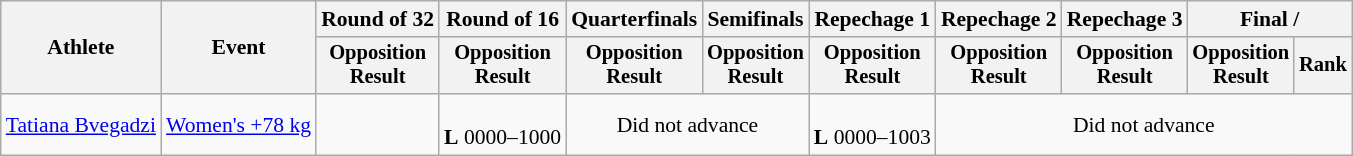<table class="wikitable" style="font-size:90%">
<tr>
<th rowspan="2">Athlete</th>
<th rowspan="2">Event</th>
<th>Round of 32</th>
<th>Round of 16</th>
<th>Quarterfinals</th>
<th>Semifinals</th>
<th>Repechage 1</th>
<th>Repechage 2</th>
<th>Repechage 3</th>
<th colspan=2>Final / </th>
</tr>
<tr style="font-size:95%">
<th>Opposition<br>Result</th>
<th>Opposition<br>Result</th>
<th>Opposition<br>Result</th>
<th>Opposition<br>Result</th>
<th>Opposition<br>Result</th>
<th>Opposition<br>Result</th>
<th>Opposition<br>Result</th>
<th>Opposition<br>Result</th>
<th>Rank</th>
</tr>
<tr align=center>
<td align=left><a href='#'>Tatiana Bvegadzi</a></td>
<td align=left><a href='#'>Women's +78 kg</a></td>
<td></td>
<td><br><strong>L</strong> 0000–1000</td>
<td colspan=2>Did not advance</td>
<td><br><strong>L</strong> 0000–1003</td>
<td colspan=4>Did not advance</td>
</tr>
</table>
